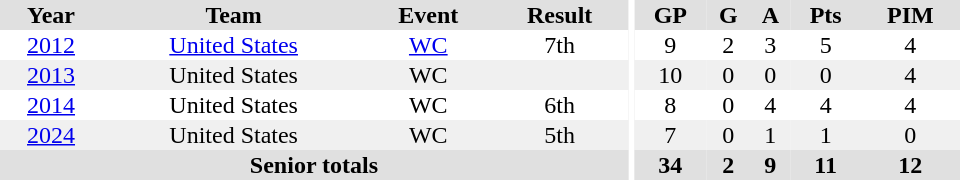<table border="0" cellpadding="1" cellspacing="0" ID="Table3" style="text-align:center; width:40em">
<tr ALIGN="center" bgcolor="#e0e0e0">
<th>Year</th>
<th>Team</th>
<th>Event</th>
<th>Result</th>
<th rowspan="100" bgcolor="#ffffff"></th>
<th>GP</th>
<th>G</th>
<th>A</th>
<th>Pts</th>
<th>PIM</th>
</tr>
<tr>
<td><a href='#'>2012</a></td>
<td><a href='#'>United States</a></td>
<td><a href='#'>WC</a></td>
<td>7th</td>
<td>9</td>
<td>2</td>
<td>3</td>
<td>5</td>
<td>4</td>
</tr>
<tr bgcolor="#f0f0f0">
<td><a href='#'>2013</a></td>
<td>United States</td>
<td>WC</td>
<td></td>
<td>10</td>
<td>0</td>
<td>0</td>
<td>0</td>
<td>4</td>
</tr>
<tr>
<td><a href='#'>2014</a></td>
<td>United States</td>
<td>WC</td>
<td>6th</td>
<td>8</td>
<td>0</td>
<td>4</td>
<td>4</td>
<td>4</td>
</tr>
<tr bgcolor="#f0f0f0">
<td><a href='#'>2024</a></td>
<td>United States</td>
<td>WC</td>
<td>5th</td>
<td>7</td>
<td>0</td>
<td>1</td>
<td>1</td>
<td>0</td>
</tr>
<tr bgcolor="#e0e0e0">
<th colspan="4">Senior totals</th>
<th>34</th>
<th>2</th>
<th>9</th>
<th>11</th>
<th>12</th>
</tr>
</table>
